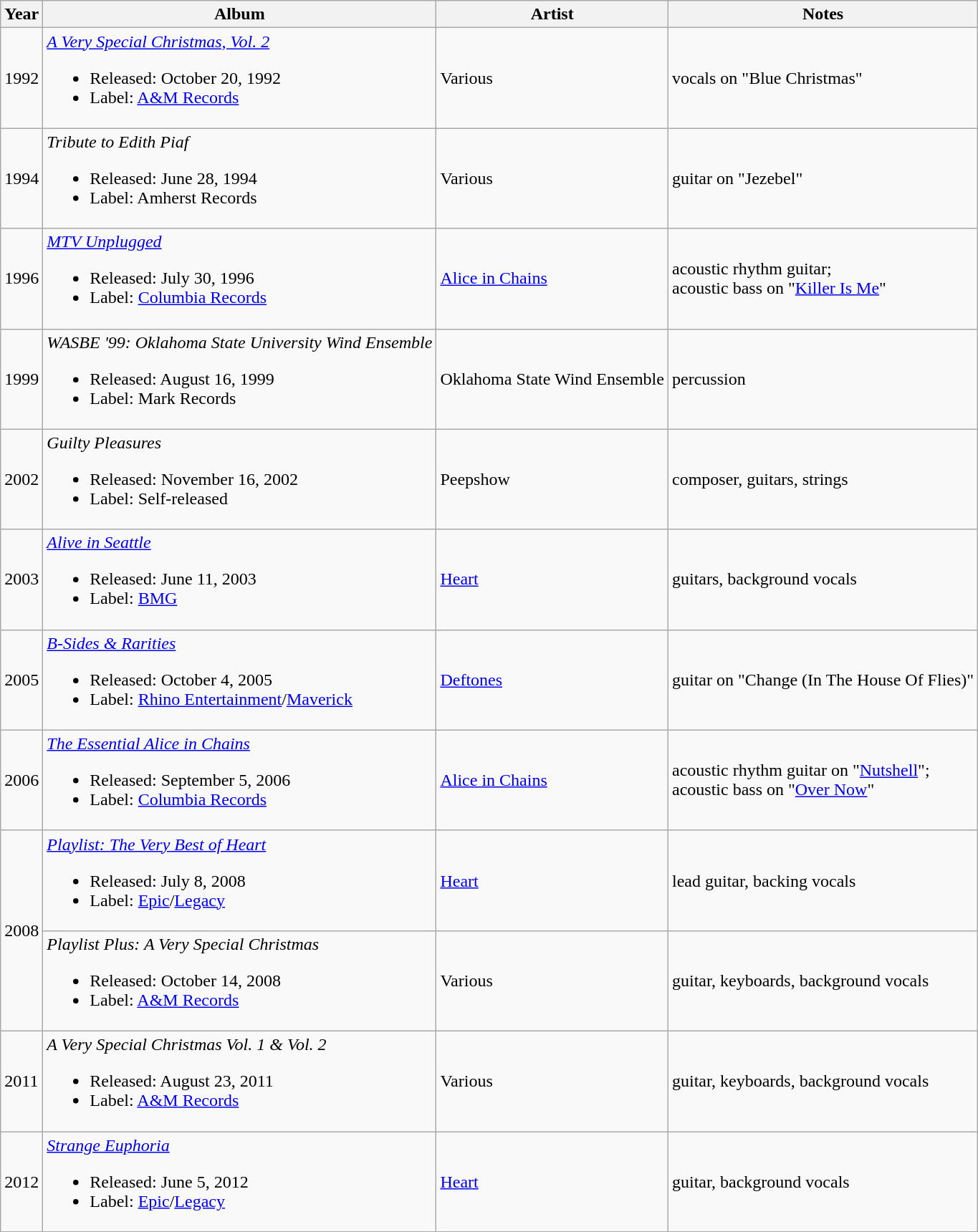<table class="wikitable">
<tr>
<th>Year</th>
<th>Album</th>
<th>Artist</th>
<th>Notes</th>
</tr>
<tr>
<td>1992</td>
<td><em><a href='#'>A Very Special Christmas, Vol. 2</a></em><br><ul><li>Released: October 20, 1992</li><li>Label: <a href='#'>A&M Records</a></li></ul></td>
<td>Various</td>
<td>vocals on "Blue Christmas"</td>
</tr>
<tr>
<td>1994</td>
<td><em>Tribute to Edith Piaf</em><br><ul><li>Released: June 28, 1994</li><li>Label: Amherst Records</li></ul></td>
<td>Various</td>
<td>guitar on "Jezebel"</td>
</tr>
<tr>
<td>1996</td>
<td><em><a href='#'>MTV Unplugged</a></em><br><ul><li>Released: July 30, 1996</li><li>Label: <a href='#'>Columbia Records</a></li></ul></td>
<td><a href='#'>Alice in Chains</a></td>
<td>acoustic rhythm guitar;<br>acoustic bass on "<a href='#'>Killer Is Me</a>"</td>
</tr>
<tr>
<td>1999</td>
<td><em>WASBE '99: Oklahoma State University Wind Ensemble</em><br><ul><li>Released: August 16, 1999</li><li>Label: Mark Records</li></ul></td>
<td>Oklahoma State Wind Ensemble</td>
<td>percussion</td>
</tr>
<tr>
<td>2002</td>
<td><em>Guilty Pleasures</em><br><ul><li>Released: November 16, 2002</li><li>Label: Self-released</li></ul></td>
<td>Peepshow</td>
<td>composer, guitars, strings</td>
</tr>
<tr>
<td>2003</td>
<td><em><a href='#'>Alive in Seattle</a></em><br><ul><li>Released: June 11, 2003</li><li>Label: <a href='#'>BMG</a></li></ul></td>
<td><a href='#'>Heart</a></td>
<td>guitars, background vocals</td>
</tr>
<tr>
<td>2005</td>
<td><em><a href='#'>B-Sides & Rarities</a></em><br><ul><li>Released: October 4, 2005</li><li>Label: <a href='#'>Rhino Entertainment</a>/<a href='#'>Maverick</a></li></ul></td>
<td><a href='#'>Deftones</a></td>
<td>guitar on "Change (In The House Of Flies)"</td>
</tr>
<tr>
<td>2006</td>
<td><em><a href='#'>The Essential Alice in Chains</a></em><br><ul><li>Released: September 5, 2006</li><li>Label: <a href='#'>Columbia Records</a></li></ul></td>
<td><a href='#'>Alice in Chains</a></td>
<td>acoustic rhythm guitar on "<a href='#'>Nutshell</a>";<br>acoustic bass on "<a href='#'>Over Now</a>"</td>
</tr>
<tr>
<td rowspan=2>2008</td>
<td><em><a href='#'>Playlist: The Very Best of Heart</a></em><br><ul><li>Released: July 8, 2008</li><li>Label: <a href='#'>Epic</a>/<a href='#'>Legacy</a></li></ul></td>
<td><a href='#'>Heart</a></td>
<td>lead guitar, backing vocals</td>
</tr>
<tr>
<td><em>Playlist Plus: A Very Special Christmas</em><br><ul><li>Released: October 14, 2008</li><li>Label: <a href='#'>A&M Records</a></li></ul></td>
<td>Various</td>
<td>guitar, keyboards, background vocals</td>
</tr>
<tr>
<td>2011</td>
<td><em>A Very Special Christmas Vol. 1 & Vol. 2</em><br><ul><li>Released: August 23, 2011</li><li>Label: <a href='#'>A&M Records</a></li></ul></td>
<td>Various</td>
<td>guitar, keyboards, background vocals</td>
</tr>
<tr>
<td>2012</td>
<td><em><a href='#'>Strange Euphoria</a></em><br><ul><li>Released: June 5, 2012</li><li>Label: <a href='#'>Epic</a>/<a href='#'>Legacy</a></li></ul></td>
<td><a href='#'>Heart</a></td>
<td>guitar, background vocals</td>
</tr>
<tr>
</tr>
</table>
